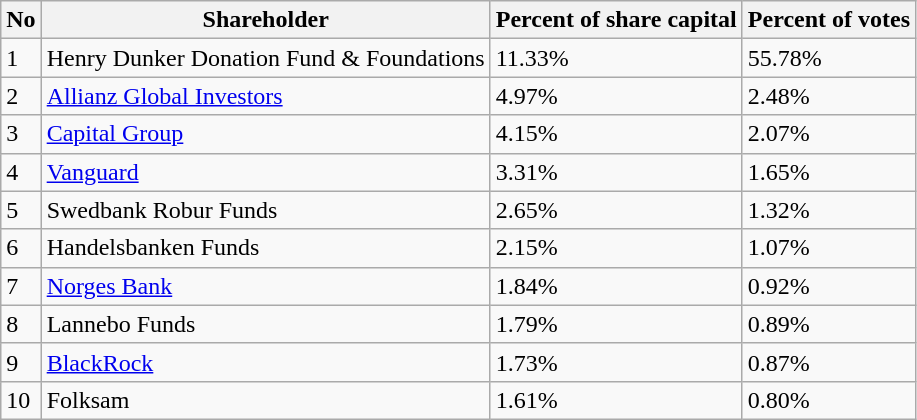<table class="wikitable">
<tr>
<th>No</th>
<th>Shareholder</th>
<th>Percent of share capital</th>
<th>Percent of votes</th>
</tr>
<tr>
<td>1</td>
<td>Henry Dunker Donation Fund & Foundations</td>
<td>11.33%</td>
<td>55.78%</td>
</tr>
<tr>
<td>2</td>
<td><a href='#'>Allianz Global Investors</a></td>
<td>4.97%</td>
<td>2.48%</td>
</tr>
<tr>
<td>3</td>
<td><a href='#'>Capital Group</a></td>
<td>4.15%</td>
<td>2.07%</td>
</tr>
<tr>
<td>4</td>
<td><a href='#'>Vanguard</a></td>
<td>3.31%</td>
<td>1.65%</td>
</tr>
<tr>
<td>5</td>
<td>Swedbank Robur Funds</td>
<td>2.65%</td>
<td>1.32%</td>
</tr>
<tr>
<td>6</td>
<td>Handelsbanken Funds</td>
<td>2.15%</td>
<td>1.07%</td>
</tr>
<tr>
<td>7</td>
<td><a href='#'> Norges Bank</a></td>
<td>1.84%</td>
<td>0.92%</td>
</tr>
<tr>
<td>8</td>
<td>Lannebo Funds</td>
<td>1.79%</td>
<td>0.89%</td>
</tr>
<tr>
<td>9</td>
<td><a href='#'>BlackRock</a></td>
<td>1.73%</td>
<td>0.87%</td>
</tr>
<tr>
<td>10</td>
<td>Folksam</td>
<td>1.61%</td>
<td>0.80%</td>
</tr>
</table>
